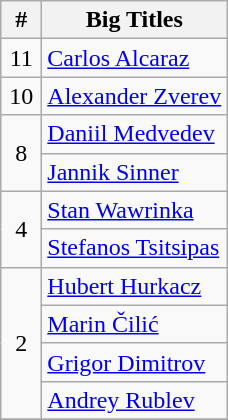<table class="wikitable" style="display: inline-table;">
<tr>
<th width=20>#</th>
<th>Big Titles</th>
</tr>
<tr>
<td align=center>11</td>
<td> <a href='#'>Carlos Alcaraz</a></td>
</tr>
<tr>
<td align=center>10</td>
<td> <a href='#'>Alexander Zverev</a></td>
</tr>
<tr>
<td rowspan="2" align=center>8</td>
<td> <a href='#'>Daniil Medvedev</a></td>
</tr>
<tr>
<td> <a href='#'>Jannik Sinner</a></td>
</tr>
<tr>
<td rowspan="2" align=center>4</td>
<td> <a href='#'>Stan Wawrinka</a></td>
</tr>
<tr>
<td> <a href='#'>Stefanos Tsitsipas</a></td>
</tr>
<tr>
<td rowspan="4" align=center>2</td>
<td> <a href='#'>Hubert Hurkacz</a></td>
</tr>
<tr>
<td> <a href='#'>Marin Čilić</a></td>
</tr>
<tr>
<td> <a href='#'>Grigor Dimitrov</a></td>
</tr>
<tr>
<td> <a href='#'>Andrey Rublev</a></td>
</tr>
<tr>
</tr>
</table>
